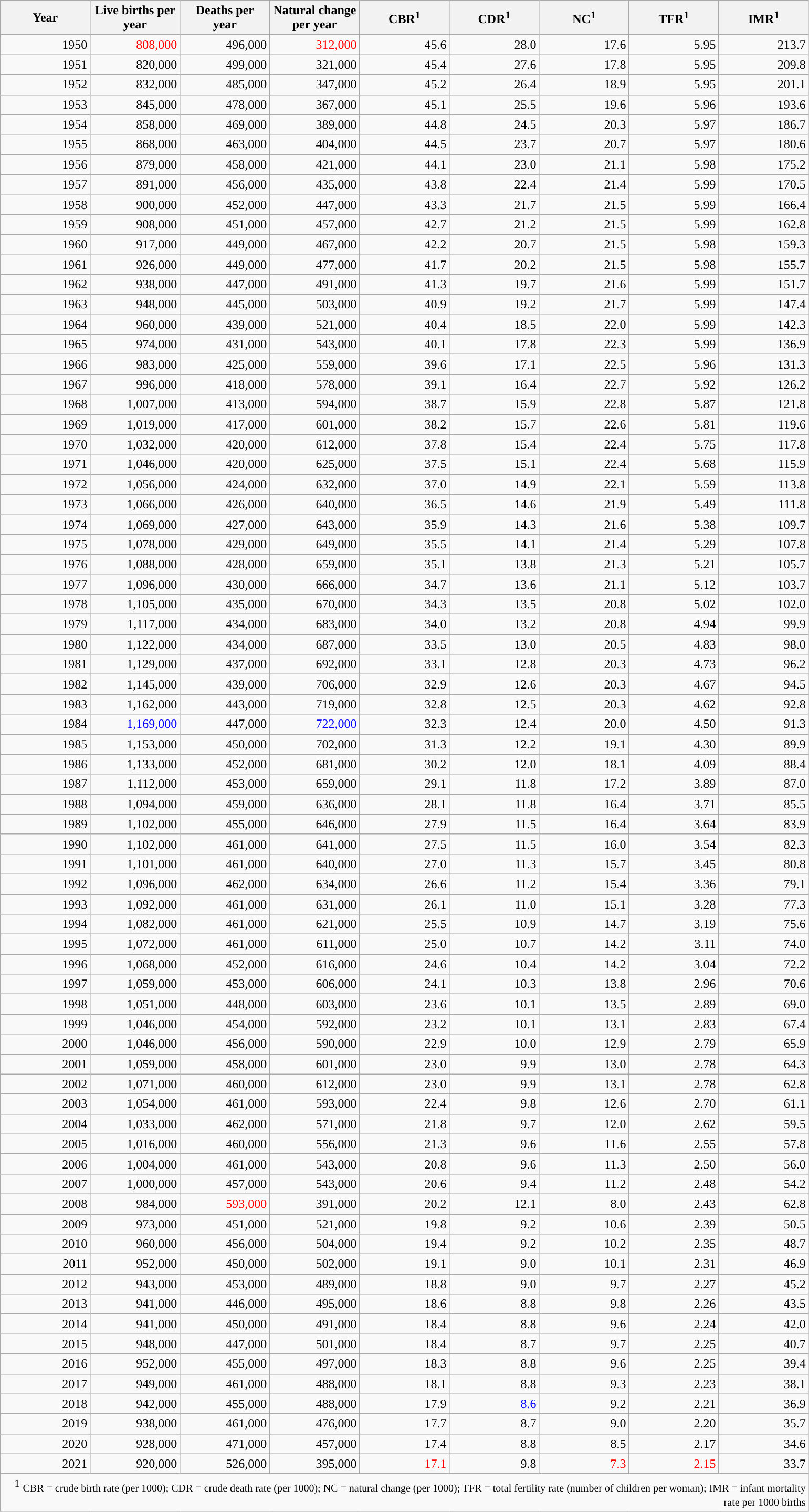<table class="wikitable sortable" style="text-align:right">
<tr>
<th style="width:80pt;">Year</th>
<th style="width:80pt;">Live births per year</th>
<th style="width:80pt;">Deaths per year</th>
<th style="width:80pt;">Natural change per year</th>
<th style="width:80pt;">CBR<sup>1</sup></th>
<th style="width:80pt;">CDR<sup>1</sup></th>
<th style="width:80pt;">NC<sup>1</sup></th>
<th style="width:80pt;">TFR<sup>1</sup></th>
<th style="width:80pt;">IMR<sup>1</sup></th>
</tr>
<tr>
<td>1950</td>
<td   style="color:red">808,000</td>
<td>   496,000</td>
<td   style="color:red">312,000</td>
<td>45.6</td>
<td>28.0</td>
<td>17.6</td>
<td>5.95</td>
<td>213.7</td>
</tr>
<tr>
<td>1951</td>
<td>  820,000</td>
<td>  499,000</td>
<td>  321,000</td>
<td>45.4</td>
<td>27.6</td>
<td>17.8</td>
<td>5.95</td>
<td>209.8</td>
</tr>
<tr>
<td>1952</td>
<td>  832,000</td>
<td>  485,000</td>
<td>  347,000</td>
<td>45.2</td>
<td>26.4</td>
<td>18.9</td>
<td>5.95</td>
<td>201.1</td>
</tr>
<tr>
<td>1953</td>
<td>  845,000</td>
<td>  478,000</td>
<td>  367,000</td>
<td>45.1</td>
<td>25.5</td>
<td>19.6</td>
<td>5.96</td>
<td>193.6</td>
</tr>
<tr>
<td>1954</td>
<td>  858,000</td>
<td>  469,000</td>
<td>  389,000</td>
<td>44.8</td>
<td>24.5</td>
<td>20.3</td>
<td>5.97</td>
<td>186.7</td>
</tr>
<tr>
<td>1955</td>
<td>  868,000</td>
<td>  463,000</td>
<td>  404,000</td>
<td>44.5</td>
<td>23.7</td>
<td>20.7</td>
<td>5.97</td>
<td>180.6</td>
</tr>
<tr>
<td>1956</td>
<td>  879,000</td>
<td>  458,000</td>
<td>  421,000</td>
<td>44.1</td>
<td>23.0</td>
<td>21.1</td>
<td>5.98</td>
<td>175.2</td>
</tr>
<tr>
<td>1957</td>
<td>  891,000</td>
<td>  456,000</td>
<td>  435,000</td>
<td>43.8</td>
<td>22.4</td>
<td>21.4</td>
<td>5.99</td>
<td>170.5</td>
</tr>
<tr>
<td>1958</td>
<td>  900,000</td>
<td>  452,000</td>
<td>  447,000</td>
<td>43.3</td>
<td>21.7</td>
<td>21.5</td>
<td>5.99</td>
<td>166.4</td>
</tr>
<tr>
<td>1959</td>
<td>  908,000</td>
<td>  451,000</td>
<td>  457,000</td>
<td>42.7</td>
<td>21.2</td>
<td>21.5</td>
<td>5.99</td>
<td>162.8</td>
</tr>
<tr>
<td>1960</td>
<td>  917,000</td>
<td>  449,000</td>
<td>  467,000</td>
<td>42.2</td>
<td>20.7</td>
<td>21.5</td>
<td>5.98</td>
<td>159.3</td>
</tr>
<tr>
<td>1961</td>
<td>  926,000</td>
<td>  449,000</td>
<td>  477,000</td>
<td>41.7</td>
<td>20.2</td>
<td>21.5</td>
<td>5.98</td>
<td>155.7</td>
</tr>
<tr>
<td>1962</td>
<td>  938,000</td>
<td>  447,000</td>
<td>  491,000</td>
<td>41.3</td>
<td>19.7</td>
<td>21.6</td>
<td>5.99</td>
<td>151.7</td>
</tr>
<tr>
<td>1963</td>
<td>  948,000</td>
<td>  445,000</td>
<td>  503,000</td>
<td>40.9</td>
<td>19.2</td>
<td>21.7</td>
<td>5.99</td>
<td>147.4</td>
</tr>
<tr>
<td>1964</td>
<td>  960,000</td>
<td>  439,000</td>
<td>  521,000</td>
<td>40.4</td>
<td>18.5</td>
<td>22.0</td>
<td>5.99</td>
<td>142.3</td>
</tr>
<tr>
<td>1965</td>
<td>  974,000</td>
<td>  431,000</td>
<td>  543,000</td>
<td>40.1</td>
<td>17.8</td>
<td>22.3</td>
<td>5.99</td>
<td>136.9</td>
</tr>
<tr>
<td>1966</td>
<td>  983,000</td>
<td>  425,000</td>
<td>  559,000</td>
<td>39.6</td>
<td>17.1</td>
<td>22.5</td>
<td>5.96</td>
<td>131.3</td>
</tr>
<tr>
<td>1967</td>
<td>  996,000</td>
<td>  418,000</td>
<td>  578,000</td>
<td>39.1</td>
<td>16.4</td>
<td>22.7</td>
<td>5.92</td>
<td>126.2</td>
</tr>
<tr>
<td>1968</td>
<td>  1,007,000</td>
<td>  413,000</td>
<td>  594,000</td>
<td>38.7</td>
<td>15.9</td>
<td>22.8</td>
<td>5.87</td>
<td>121.8</td>
</tr>
<tr>
<td>1969</td>
<td>  1,019,000</td>
<td>  417,000</td>
<td>  601,000</td>
<td>38.2</td>
<td>15.7</td>
<td>22.6</td>
<td>5.81</td>
<td>119.6</td>
</tr>
<tr>
<td>1970</td>
<td>  1,032,000</td>
<td>  420,000</td>
<td>  612,000</td>
<td>37.8</td>
<td>15.4</td>
<td>22.4</td>
<td>5.75</td>
<td>117.8</td>
</tr>
<tr>
<td>1971</td>
<td>  1,046,000</td>
<td>  420,000</td>
<td>  625,000</td>
<td>37.5</td>
<td>15.1</td>
<td>22.4</td>
<td>5.68</td>
<td>115.9</td>
</tr>
<tr>
<td>1972</td>
<td>  1,056,000</td>
<td>  424,000</td>
<td>  632,000</td>
<td>37.0</td>
<td>14.9</td>
<td>22.1</td>
<td>5.59</td>
<td>113.8</td>
</tr>
<tr>
<td>1973</td>
<td>  1,066,000</td>
<td>  426,000</td>
<td>  640,000</td>
<td>36.5</td>
<td>14.6</td>
<td>21.9</td>
<td>5.49</td>
<td>111.8</td>
</tr>
<tr>
<td>1974</td>
<td>  1,069,000</td>
<td>  427,000</td>
<td>  643,000</td>
<td>35.9</td>
<td>14.3</td>
<td>21.6</td>
<td>5.38</td>
<td>109.7</td>
</tr>
<tr>
<td>1975</td>
<td>  1,078,000</td>
<td>  429,000</td>
<td>  649,000</td>
<td>35.5</td>
<td>14.1</td>
<td>21.4</td>
<td>5.29</td>
<td>107.8</td>
</tr>
<tr>
<td>1976</td>
<td>  1,088,000</td>
<td>  428,000</td>
<td>  659,000</td>
<td>35.1</td>
<td>13.8</td>
<td>21.3</td>
<td>5.21</td>
<td>105.7</td>
</tr>
<tr>
<td>1977</td>
<td>  1,096,000</td>
<td>  430,000</td>
<td>  666,000</td>
<td>34.7</td>
<td>13.6</td>
<td>21.1</td>
<td>5.12</td>
<td>103.7</td>
</tr>
<tr>
<td>1978</td>
<td>  1,105,000</td>
<td>  435,000</td>
<td>  670,000</td>
<td>34.3</td>
<td>13.5</td>
<td>20.8</td>
<td>5.02</td>
<td>102.0</td>
</tr>
<tr>
<td>1979</td>
<td>  1,117,000</td>
<td>  434,000</td>
<td>  683,000</td>
<td>34.0</td>
<td>13.2</td>
<td>20.8</td>
<td>4.94</td>
<td>99.9</td>
</tr>
<tr>
<td>1980</td>
<td>  1,122,000</td>
<td>  434,000</td>
<td>  687,000</td>
<td>33.5</td>
<td>13.0</td>
<td>20.5</td>
<td>4.83</td>
<td>98.0</td>
</tr>
<tr>
<td>1981</td>
<td>  1,129,000</td>
<td>  437,000</td>
<td>  692,000</td>
<td>33.1</td>
<td>12.8</td>
<td>20.3</td>
<td>4.73</td>
<td>96.2</td>
</tr>
<tr>
<td>1982</td>
<td>  1,145,000</td>
<td>  439,000</td>
<td>  706,000</td>
<td>32.9</td>
<td>12.6</td>
<td>20.3</td>
<td>4.67</td>
<td>94.5</td>
</tr>
<tr>
<td>1983</td>
<td>  1,162,000</td>
<td>  443,000</td>
<td>  719,000</td>
<td>32.8</td>
<td>12.5</td>
<td>20.3</td>
<td>4.62</td>
<td>92.8</td>
</tr>
<tr>
<td>1984</td>
<td   style="color:blue">1,169,000</td>
<td>  447,000</td>
<td   style="color:blue">722,000</td>
<td>32.3</td>
<td>12.4</td>
<td>20.0</td>
<td>4.50</td>
<td>91.3</td>
</tr>
<tr>
<td>1985</td>
<td>  1,153,000</td>
<td>  450,000</td>
<td>  702,000</td>
<td>31.3</td>
<td>12.2</td>
<td>19.1</td>
<td>4.30</td>
<td>89.9</td>
</tr>
<tr>
<td>1986</td>
<td>  1,133,000</td>
<td>  452,000</td>
<td>  681,000</td>
<td>30.2</td>
<td>12.0</td>
<td>18.1</td>
<td>4.09</td>
<td>88.4</td>
</tr>
<tr>
<td>1987</td>
<td>  1,112,000</td>
<td>  453,000</td>
<td>  659,000</td>
<td>29.1</td>
<td>11.8</td>
<td>17.2</td>
<td>3.89</td>
<td>87.0</td>
</tr>
<tr>
<td>1988</td>
<td>  1,094,000</td>
<td>  459,000</td>
<td>  636,000</td>
<td>28.1</td>
<td>11.8</td>
<td>16.4</td>
<td>3.71</td>
<td>85.5</td>
</tr>
<tr>
<td>1989</td>
<td>  1,102,000</td>
<td>  455,000</td>
<td>  646,000</td>
<td>27.9</td>
<td>11.5</td>
<td>16.4</td>
<td>3.64</td>
<td>83.9</td>
</tr>
<tr>
<td>1990</td>
<td>  1,102,000</td>
<td>  461,000</td>
<td>  641,000</td>
<td>27.5</td>
<td>11.5</td>
<td>16.0</td>
<td>3.54</td>
<td>82.3</td>
</tr>
<tr>
<td>1991</td>
<td>  1,101,000</td>
<td>  461,000</td>
<td>  640,000</td>
<td>27.0</td>
<td>11.3</td>
<td>15.7</td>
<td>3.45</td>
<td>80.8</td>
</tr>
<tr>
<td>1992</td>
<td>  1,096,000</td>
<td>  462,000</td>
<td>  634,000</td>
<td>26.6</td>
<td>11.2</td>
<td>15.4</td>
<td>3.36</td>
<td>79.1</td>
</tr>
<tr>
<td>1993</td>
<td>  1,092,000</td>
<td>  461,000</td>
<td>  631,000</td>
<td>26.1</td>
<td>11.0</td>
<td>15.1</td>
<td>3.28</td>
<td>77.3</td>
</tr>
<tr>
<td>1994</td>
<td>  1,082,000</td>
<td>  461,000</td>
<td>  621,000</td>
<td>25.5</td>
<td>10.9</td>
<td>14.7</td>
<td>3.19</td>
<td>75.6</td>
</tr>
<tr>
<td>1995</td>
<td>  1,072,000</td>
<td>  461,000</td>
<td>  611,000</td>
<td>25.0</td>
<td>10.7</td>
<td>14.2</td>
<td>3.11</td>
<td>74.0</td>
</tr>
<tr>
<td>1996</td>
<td>  1,068,000</td>
<td>  452,000</td>
<td>  616,000</td>
<td>24.6</td>
<td>10.4</td>
<td>14.2</td>
<td>3.04</td>
<td>72.2</td>
</tr>
<tr>
<td>1997</td>
<td>  1,059,000</td>
<td>  453,000</td>
<td>  606,000</td>
<td>24.1</td>
<td>10.3</td>
<td>13.8</td>
<td>2.96</td>
<td>70.6</td>
</tr>
<tr>
<td>1998</td>
<td>  1,051,000</td>
<td>  448,000</td>
<td>  603,000</td>
<td>23.6</td>
<td>10.1</td>
<td>13.5</td>
<td>2.89</td>
<td>69.0</td>
</tr>
<tr>
<td>1999</td>
<td>  1,046,000</td>
<td>  454,000</td>
<td>  592,000</td>
<td>23.2</td>
<td>10.1</td>
<td>13.1</td>
<td>2.83</td>
<td>67.4</td>
</tr>
<tr>
<td>2000</td>
<td>  1,046,000</td>
<td>  456,000</td>
<td>  590,000</td>
<td>22.9</td>
<td>10.0</td>
<td>12.9</td>
<td>2.79</td>
<td>65.9</td>
</tr>
<tr>
<td>2001</td>
<td>  1,059,000</td>
<td>  458,000</td>
<td>  601,000</td>
<td>23.0</td>
<td>9.9</td>
<td>13.0</td>
<td>2.78</td>
<td>64.3</td>
</tr>
<tr>
<td>2002</td>
<td>  1,071,000</td>
<td>  460,000</td>
<td>  612,000</td>
<td>23.0</td>
<td>9.9</td>
<td>13.1</td>
<td>2.78</td>
<td>62.8</td>
</tr>
<tr>
<td>2003</td>
<td>  1,054,000</td>
<td>  461,000</td>
<td>  593,000</td>
<td>22.4</td>
<td>9.8</td>
<td>12.6</td>
<td>2.70</td>
<td>61.1</td>
</tr>
<tr>
<td>2004</td>
<td>  1,033,000</td>
<td>  462,000</td>
<td>  571,000</td>
<td>21.8</td>
<td>9.7</td>
<td>12.0</td>
<td>2.62</td>
<td>59.5</td>
</tr>
<tr>
<td>2005</td>
<td>  1,016,000</td>
<td>  460,000</td>
<td>  556,000</td>
<td>21.3</td>
<td>9.6</td>
<td>11.6</td>
<td>2.55</td>
<td>57.8</td>
</tr>
<tr>
<td>2006</td>
<td>  1,004,000</td>
<td>  461,000</td>
<td>  543,000</td>
<td>20.8</td>
<td>9.6</td>
<td>11.3</td>
<td>2.50</td>
<td>56.0</td>
</tr>
<tr>
<td>2007</td>
<td>  1,000,000</td>
<td>  457,000</td>
<td>  543,000</td>
<td>20.6</td>
<td>9.4</td>
<td>11.2</td>
<td>2.48</td>
<td>54.2</td>
</tr>
<tr>
<td>2008</td>
<td>  984,000</td>
<td   style="color:red">593,000</td>
<td>  391,000</td>
<td>20.2</td>
<td>12.1</td>
<td>8.0</td>
<td>2.43</td>
<td>62.8</td>
</tr>
<tr>
<td>2009</td>
<td>  973,000</td>
<td>  451,000</td>
<td>  521,000</td>
<td>19.8</td>
<td>9.2</td>
<td>10.6</td>
<td>2.39</td>
<td>50.5</td>
</tr>
<tr>
<td>2010</td>
<td>  960,000</td>
<td>  456,000</td>
<td>  504,000</td>
<td>19.4</td>
<td>9.2</td>
<td>10.2</td>
<td>2.35</td>
<td>48.7</td>
</tr>
<tr>
<td>2011</td>
<td>  952,000</td>
<td>  450,000</td>
<td>  502,000</td>
<td>19.1</td>
<td>9.0</td>
<td>10.1</td>
<td>2.31</td>
<td>46.9</td>
</tr>
<tr>
<td>2012</td>
<td>  943,000</td>
<td>  453,000</td>
<td>  489,000</td>
<td>18.8</td>
<td>9.0</td>
<td>9.7</td>
<td>2.27</td>
<td>45.2</td>
</tr>
<tr>
<td>2013</td>
<td>  941,000</td>
<td>  446,000</td>
<td>  495,000</td>
<td>18.6</td>
<td>8.8</td>
<td>9.8</td>
<td>2.26</td>
<td>43.5</td>
</tr>
<tr>
<td>2014</td>
<td>  941,000</td>
<td>  450,000</td>
<td>  491,000</td>
<td>18.4</td>
<td>8.8</td>
<td>9.6</td>
<td>2.24</td>
<td>42.0</td>
</tr>
<tr>
<td>2015</td>
<td>  948,000</td>
<td>  447,000</td>
<td>  501,000</td>
<td>18.4</td>
<td>8.7</td>
<td>9.7</td>
<td>2.25</td>
<td>40.7</td>
</tr>
<tr>
<td>2016</td>
<td>  952,000</td>
<td>  455,000</td>
<td>  497,000</td>
<td>18.3</td>
<td>8.8</td>
<td>9.6</td>
<td>2.25</td>
<td>39.4</td>
</tr>
<tr>
<td>2017</td>
<td>  949,000</td>
<td>  461,000</td>
<td>  488,000</td>
<td>18.1</td>
<td>8.8</td>
<td>9.3</td>
<td>2.23</td>
<td>38.1</td>
</tr>
<tr>
<td>2018</td>
<td>  942,000</td>
<td>  455,000</td>
<td>  488,000</td>
<td>17.9</td>
<td style="color:blue">8.6</td>
<td>9.2</td>
<td>2.21</td>
<td>36.9</td>
</tr>
<tr>
<td>2019</td>
<td>  938,000</td>
<td>  461,000</td>
<td>  476,000</td>
<td>17.7</td>
<td>8.7</td>
<td>9.0</td>
<td>2.20</td>
<td>35.7</td>
</tr>
<tr>
<td>2020</td>
<td>  928,000</td>
<td>  471,000</td>
<td>  457,000</td>
<td>17.4</td>
<td>8.8</td>
<td>8.5</td>
<td>2.17</td>
<td>34.6</td>
</tr>
<tr>
<td>2021</td>
<td>  920,000</td>
<td>  526,000</td>
<td>  395,000</td>
<td style="color:red">17.1</td>
<td>9.8</td>
<td style="color:red">7.3</td>
<td style="color:red">2.15</td>
<td>33.7</td>
</tr>
<tr>
<td colspan = "9"><sup>1</sup> <small>CBR = crude birth rate (per 1000); CDR = crude death rate (per 1000); NC = natural change (per 1000); TFR = total fertility rate (number of children per woman); IMR = infant mortality rate per 1000 births</small></td>
</tr>
</table>
